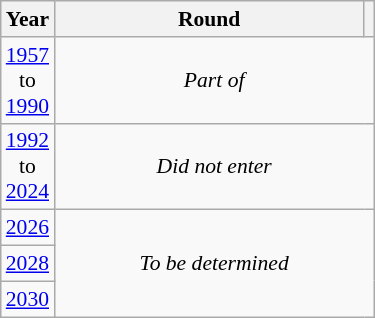<table class="wikitable" style="text-align: center; font-size:90%">
<tr>
<th>Year</th>
<th style="width:200px">Round</th>
<th></th>
</tr>
<tr>
<td><a href='#'>1957</a><br>to<br><a href='#'>1990</a></td>
<td colspan="2"><em>Part of </em></td>
</tr>
<tr>
<td><a href='#'>1992</a><br>to<br><a href='#'>2024</a></td>
<td colspan="2"><em>Did not enter</em></td>
</tr>
<tr>
<td><a href='#'>2026</a></td>
<td colspan="2" rowspan="3"><em>To be determined</em></td>
</tr>
<tr>
<td><a href='#'>2028</a></td>
</tr>
<tr>
<td><a href='#'>2030</a></td>
</tr>
</table>
